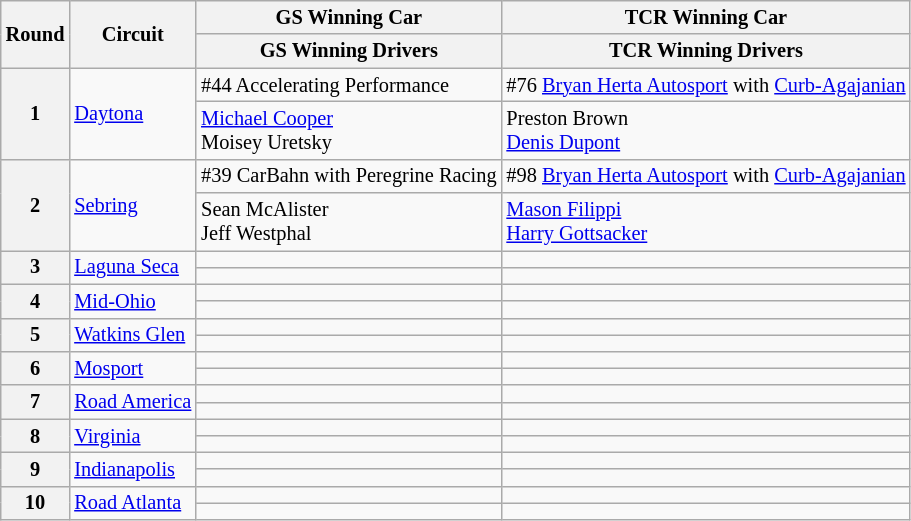<table class="wikitable" style="font-size:85%; text-align:left">
<tr>
<th rowspan="2">Round</th>
<th rowspan="2">Circuit</th>
<th>GS Winning Car</th>
<th>TCR Winning Car</th>
</tr>
<tr>
<th>GS Winning Drivers</th>
<th>TCR Winning Drivers</th>
</tr>
<tr>
<th rowspan="2">1</th>
<td rowspan="2"><a href='#'>Daytona</a></td>
<td> #44 Accelerating Performance</td>
<td> #76 <a href='#'>Bryan Herta Autosport</a> with <a href='#'>Curb-Agajanian</a></td>
</tr>
<tr>
<td> <a href='#'>Michael Cooper</a><br> Moisey Uretsky</td>
<td> Preston Brown<br> <a href='#'>Denis Dupont</a></td>
</tr>
<tr>
<th rowspan="2">2</th>
<td rowspan="2"><a href='#'>Sebring</a></td>
<td> #39 CarBahn with Peregrine Racing</td>
<td> #98  <a href='#'>Bryan Herta Autosport</a> with <a href='#'>Curb-Agajanian</a></td>
</tr>
<tr>
<td> Sean McAlister<br> Jeff Westphal</td>
<td> <a href='#'>Mason Filippi</a><br> <a href='#'>Harry Gottsacker</a></td>
</tr>
<tr>
<th rowspan="2">3</th>
<td rowspan="2"><a href='#'>Laguna Seca</a></td>
<td></td>
<td></td>
</tr>
<tr>
<td></td>
<td></td>
</tr>
<tr>
<th rowspan="2">4</th>
<td rowspan="2"><a href='#'>Mid-Ohio</a></td>
<td></td>
<td></td>
</tr>
<tr>
<td></td>
<td></td>
</tr>
<tr>
<th rowspan="2">5</th>
<td rowspan="2"><a href='#'>Watkins Glen</a></td>
<td></td>
<td></td>
</tr>
<tr>
<td></td>
<td></td>
</tr>
<tr>
<th rowspan="2">6</th>
<td rowspan="2"><a href='#'>Mosport</a></td>
<td></td>
<td></td>
</tr>
<tr>
<td></td>
<td></td>
</tr>
<tr>
<th rowspan="2">7</th>
<td rowspan="2"><a href='#'>Road America</a></td>
<td></td>
<td></td>
</tr>
<tr>
<td></td>
<td></td>
</tr>
<tr>
<th rowspan="2">8</th>
<td rowspan="2"><a href='#'>Virginia</a></td>
<td></td>
<td></td>
</tr>
<tr>
<td></td>
<td></td>
</tr>
<tr>
<th rowspan="2">9</th>
<td rowspan="2"><a href='#'>Indianapolis</a></td>
<td></td>
<td></td>
</tr>
<tr>
<td></td>
<td></td>
</tr>
<tr>
<th rowspan="2">10</th>
<td rowspan="2"><a href='#'>Road Atlanta</a></td>
<td></td>
<td></td>
</tr>
<tr>
<td></td>
<td></td>
</tr>
</table>
